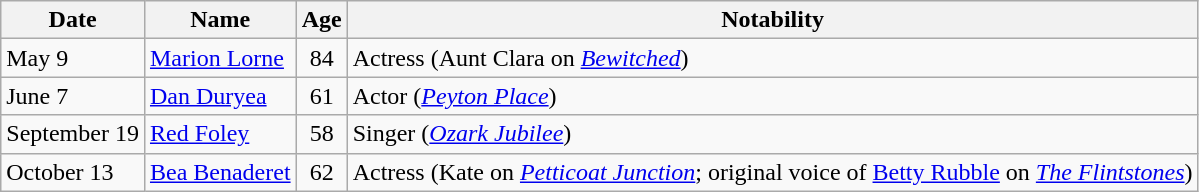<table class="wikitable">
<tr>
<th>Date</th>
<th>Name</th>
<th>Age</th>
<th>Notability</th>
</tr>
<tr>
<td>May 9</td>
<td><a href='#'>Marion Lorne</a></td>
<td align="center">84</td>
<td>Actress (Aunt Clara on <em><a href='#'>Bewitched</a></em>)</td>
</tr>
<tr>
<td>June 7</td>
<td><a href='#'>Dan Duryea</a></td>
<td align="center">61</td>
<td>Actor (<em><a href='#'>Peyton Place</a></em>)</td>
</tr>
<tr>
<td>September 19</td>
<td><a href='#'>Red Foley</a></td>
<td align="center">58</td>
<td>Singer (<em><a href='#'>Ozark Jubilee</a></em>)</td>
</tr>
<tr>
<td>October 13</td>
<td><a href='#'>Bea Benaderet</a></td>
<td align="center">62</td>
<td>Actress (Kate on <em><a href='#'>Petticoat Junction</a></em>; original voice of <a href='#'>Betty Rubble</a> on <em><a href='#'>The Flintstones</a></em>)</td>
</tr>
</table>
